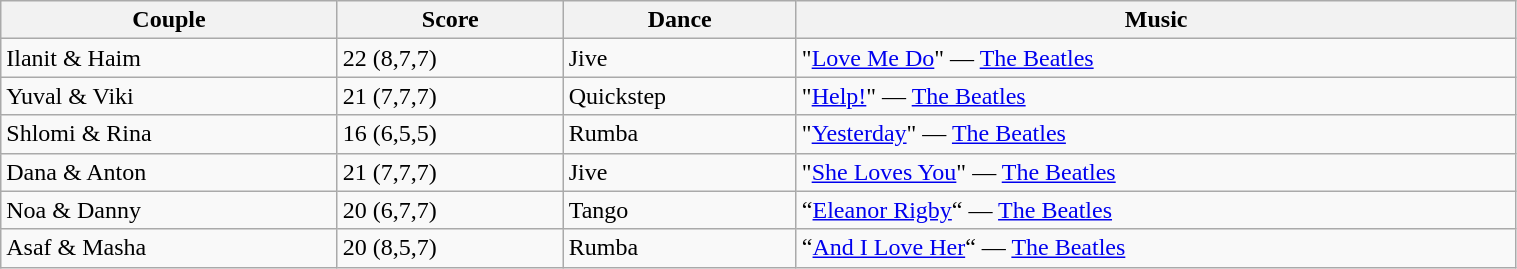<table class="wikitable" style="width:80%;">
<tr>
<th>Couple</th>
<th>Score</th>
<th>Dance</th>
<th>Music</th>
</tr>
<tr>
<td>Ilanit & Haim</td>
<td>22 (8,7,7)</td>
<td>Jive</td>
<td>"<a href='#'>Love Me Do</a>" — <a href='#'>The Beatles</a></td>
</tr>
<tr>
<td>Yuval & Viki</td>
<td>21 (7,7,7)</td>
<td>Quickstep</td>
<td>"<a href='#'>Help!</a>" — <a href='#'>The Beatles</a></td>
</tr>
<tr>
<td>Shlomi & Rina</td>
<td>16 (6,5,5)</td>
<td>Rumba</td>
<td>"<a href='#'>Yesterday</a>" — <a href='#'>The Beatles</a></td>
</tr>
<tr>
<td>Dana & Anton</td>
<td>21 (7,7,7)</td>
<td>Jive</td>
<td>"<a href='#'>She Loves You</a>" — <a href='#'>The Beatles</a></td>
</tr>
<tr>
<td>Noa & Danny</td>
<td>20 (6,7,7)</td>
<td>Tango</td>
<td>“<a href='#'>Eleanor Rigby</a>“ — <a href='#'>The Beatles</a></td>
</tr>
<tr>
<td>Asaf & Masha</td>
<td>20 (8,5,7)</td>
<td>Rumba</td>
<td>“<a href='#'>And I Love Her</a>“ — <a href='#'>The Beatles</a></td>
</tr>
</table>
